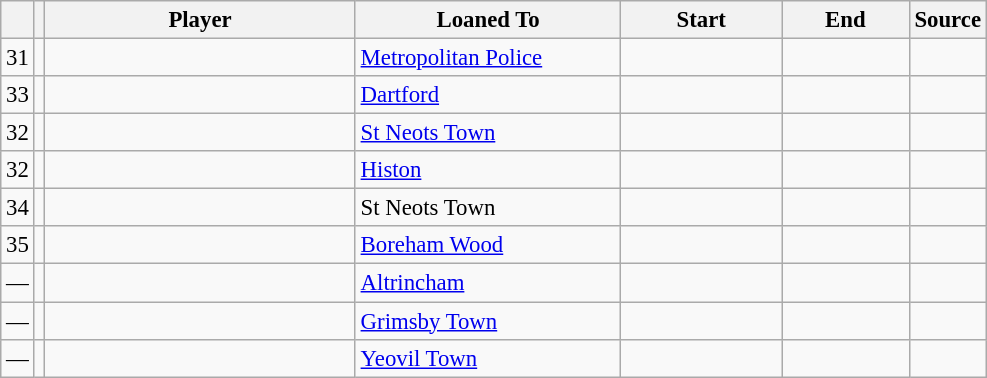<table class="wikitable plainrowheaders sortable" style="font-size:95%">
<tr>
<th></th>
<th></th>
<th scope="col" style="width:200px;">Player</th>
<th scope="col" style="width:170px;">Loaned To</th>
<th scope="col" style="width:100px;">Start</th>
<th scope="col" style="width:78px;">End</th>
<th>Source</th>
</tr>
<tr>
<td align=center>31</td>
<td align=center></td>
<td></td>
<td> <a href='#'>Metropolitan Police</a></td>
<td align=center></td>
<td align=center></td>
<td align=center></td>
</tr>
<tr>
<td align=center>33</td>
<td align=center></td>
<td></td>
<td> <a href='#'>Dartford</a></td>
<td align=center></td>
<td align=center></td>
<td align=center></td>
</tr>
<tr>
<td align=center>32</td>
<td align=center></td>
<td></td>
<td> <a href='#'>St Neots Town</a></td>
<td align=center></td>
<td align=center></td>
<td align=center></td>
</tr>
<tr>
<td align=center>32</td>
<td align=center></td>
<td></td>
<td> <a href='#'>Histon</a></td>
<td align=center></td>
<td align=center></td>
<td align=center></td>
</tr>
<tr>
<td align=center>34</td>
<td align=center></td>
<td></td>
<td> St Neots Town</td>
<td align=center></td>
<td align=center></td>
<td align=center></td>
</tr>
<tr>
<td align=center>35</td>
<td align=center></td>
<td></td>
<td> <a href='#'>Boreham Wood</a></td>
<td align=center></td>
<td align=center></td>
<td align=center></td>
</tr>
<tr>
<td align=center>—</td>
<td align=center></td>
<td></td>
<td> <a href='#'>Altrincham</a></td>
<td align=center></td>
<td align=center></td>
<td align=center></td>
</tr>
<tr>
<td align=center>—</td>
<td align=center></td>
<td></td>
<td> <a href='#'>Grimsby Town</a></td>
<td align=center></td>
<td align=center></td>
<td align=center></td>
</tr>
<tr>
<td align=center>—</td>
<td align=center></td>
<td></td>
<td> <a href='#'>Yeovil Town</a></td>
<td align=center></td>
<td align=center></td>
<td align=center></td>
</tr>
</table>
